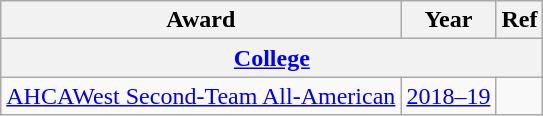<table class="wikitable">
<tr>
<th>Award</th>
<th>Year</th>
<th>Ref</th>
</tr>
<tr>
<th colspan="3"><a href='#'>College</a></th>
</tr>
<tr>
<td><a href='#'>AHCAWest Second-Team All-American</a></td>
<td><a href='#'>2018–19</a></td>
<td></td>
</tr>
</table>
